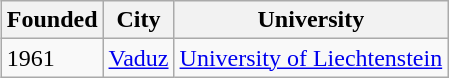<table class="wikitable sortable" style="margin:1px; border:1px solid #ccc;">
<tr style="text-align:left; vertical-align:top;" ">
<th>Founded</th>
<th>City</th>
<th>University</th>
</tr>
<tr>
<td>1961</td>
<td><a href='#'>Vaduz</a></td>
<td><a href='#'>University of Liechtenstein</a></td>
</tr>
</table>
